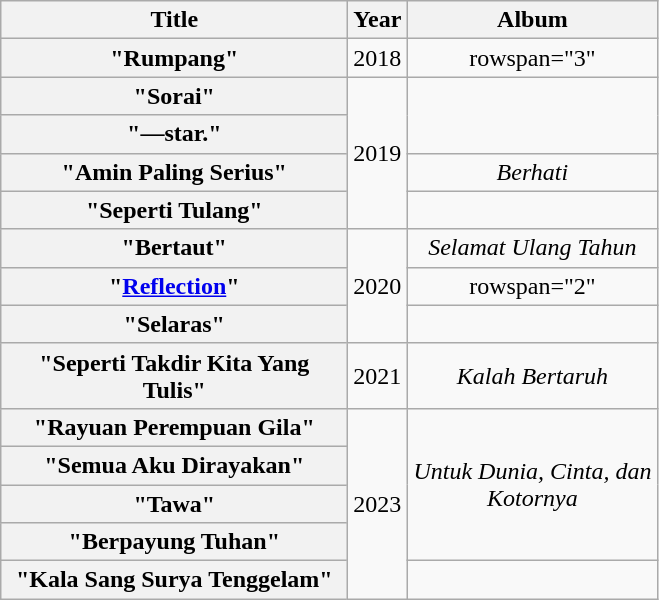<table class="wikitable plainrowheaders" style="text-align:center;">
<tr>
<th scope="col" style="width:14em;">Title</th>
<th scope="col">Year</th>
<th scope="col" style="width:10em;">Album</th>
</tr>
<tr>
<th scope="row">"Rumpang"</th>
<td>2018</td>
<td>rowspan="3" </td>
</tr>
<tr>
<th scope="row">"Sorai"</th>
<td rowspan="4">2019</td>
</tr>
<tr>
<th scope="row">"—star."</th>
</tr>
<tr>
<th scope="row">"Amin Paling Serius"<br></th>
<td><em>Berhati</em></td>
</tr>
<tr>
<th scope="row">"Seperti Tulang"</th>
<td></td>
</tr>
<tr>
<th scope="row">"Bertaut"</th>
<td rowspan="3">2020</td>
<td><em>Selamat Ulang Tahun</em></td>
</tr>
<tr>
<th scope="row">"<a href='#'>Reflection</a>"<br></th>
<td>rowspan="2" </td>
</tr>
<tr>
<th scope="row">"Selaras"<br></th>
</tr>
<tr>
<th scope="row">"Seperti Takdir Kita Yang Tulis"</th>
<td>2021</td>
<td><em>Kalah Bertaruh</em></td>
</tr>
<tr>
<th scope="row">"Rayuan Perempuan Gila"</th>
<td rowspan="5">2023</td>
<td rowspan="4"><em>Untuk Dunia, Cinta, dan Kotornya</em></td>
</tr>
<tr>
<th scope="row">"Semua Aku Dirayakan"</th>
</tr>
<tr>
<th scope="row">"Tawa"</th>
</tr>
<tr>
<th scope="row">"Berpayung Tuhan"</th>
</tr>
<tr>
<th scope="row">"Kala Sang Surya Tenggelam"</th>
<td></td>
</tr>
</table>
